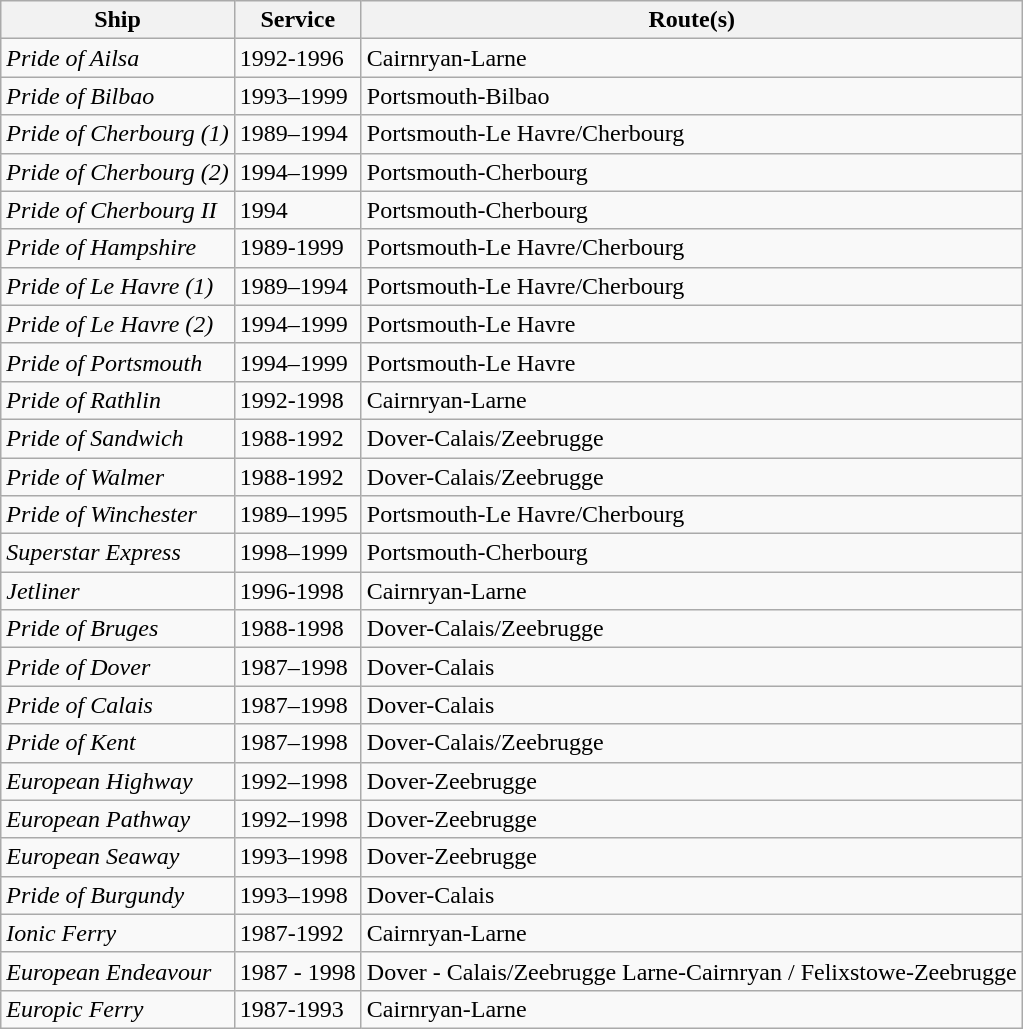<table class="wikitable">
<tr>
<th>Ship</th>
<th>Service</th>
<th>Route(s)</th>
</tr>
<tr>
<td><em>Pride of Ailsa</em></td>
<td>1992-1996</td>
<td>Cairnryan-Larne</td>
</tr>
<tr>
<td><em>Pride of Bilbao</em></td>
<td>1993–1999</td>
<td>Portsmouth-Bilbao</td>
</tr>
<tr>
<td><em>Pride of Cherbourg (1)</em></td>
<td>1989–1994</td>
<td>Portsmouth-Le Havre/Cherbourg</td>
</tr>
<tr>
<td><em>Pride of Cherbourg (2)</em></td>
<td>1994–1999</td>
<td>Portsmouth-Cherbourg</td>
</tr>
<tr>
<td><em>Pride of Cherbourg II</em></td>
<td>1994</td>
<td>Portsmouth-Cherbourg</td>
</tr>
<tr>
<td><em>Pride of Hampshire</em></td>
<td>1989-1999</td>
<td>Portsmouth-Le Havre/Cherbourg</td>
</tr>
<tr>
<td><em>Pride of Le Havre (1)</em></td>
<td>1989–1994</td>
<td>Portsmouth-Le Havre/Cherbourg</td>
</tr>
<tr>
<td><em>Pride of Le Havre (2)</em></td>
<td>1994–1999</td>
<td>Portsmouth-Le Havre</td>
</tr>
<tr>
<td><em>Pride of Portsmouth</em></td>
<td>1994–1999</td>
<td>Portsmouth-Le Havre</td>
</tr>
<tr>
<td><em>Pride of Rathlin</em></td>
<td>1992-1998</td>
<td>Cairnryan-Larne</td>
</tr>
<tr>
<td><em>Pride of Sandwich</em></td>
<td>1988-1992</td>
<td>Dover-Calais/Zeebrugge</td>
</tr>
<tr>
<td><em>Pride of Walmer</em></td>
<td>1988-1992</td>
<td>Dover-Calais/Zeebrugge</td>
</tr>
<tr>
<td><em>Pride of Winchester</em></td>
<td>1989–1995</td>
<td>Portsmouth-Le Havre/Cherbourg</td>
</tr>
<tr>
<td><em>Superstar Express</em></td>
<td>1998–1999</td>
<td>Portsmouth-Cherbourg</td>
</tr>
<tr>
<td><em>Jetliner</em></td>
<td>1996-1998</td>
<td>Cairnryan-Larne</td>
</tr>
<tr>
<td><em>Pride of Bruges</em></td>
<td>1988-1998</td>
<td>Dover-Calais/Zeebrugge</td>
</tr>
<tr>
<td><em>Pride of Dover</em></td>
<td>1987–1998</td>
<td>Dover-Calais</td>
</tr>
<tr>
<td><em>Pride of Calais</em></td>
<td>1987–1998</td>
<td>Dover-Calais</td>
</tr>
<tr>
<td><em>Pride of Kent</em></td>
<td>1987–1998</td>
<td>Dover-Calais/Zeebrugge</td>
</tr>
<tr>
<td><em>European Highway</em></td>
<td>1992–1998</td>
<td>Dover-Zeebrugge</td>
</tr>
<tr>
<td><em>European Pathway</em></td>
<td>1992–1998</td>
<td>Dover-Zeebrugge</td>
</tr>
<tr>
<td><em>European Seaway</em></td>
<td>1993–1998</td>
<td>Dover-Zeebrugge</td>
</tr>
<tr>
<td><em>Pride of Burgundy</em></td>
<td>1993–1998</td>
<td>Dover-Calais</td>
</tr>
<tr>
<td><em>Ionic Ferry</em></td>
<td>1987-1992</td>
<td>Cairnryan-Larne</td>
</tr>
<tr>
<td><em>European Endeavour</em></td>
<td>1987 - 1998</td>
<td>Dover - Calais/Zeebrugge Larne-Cairnryan / Felixstowe-Zeebrugge</td>
</tr>
<tr>
<td><em>Europic Ferry</em></td>
<td>1987-1993</td>
<td>Cairnryan-Larne</td>
</tr>
</table>
